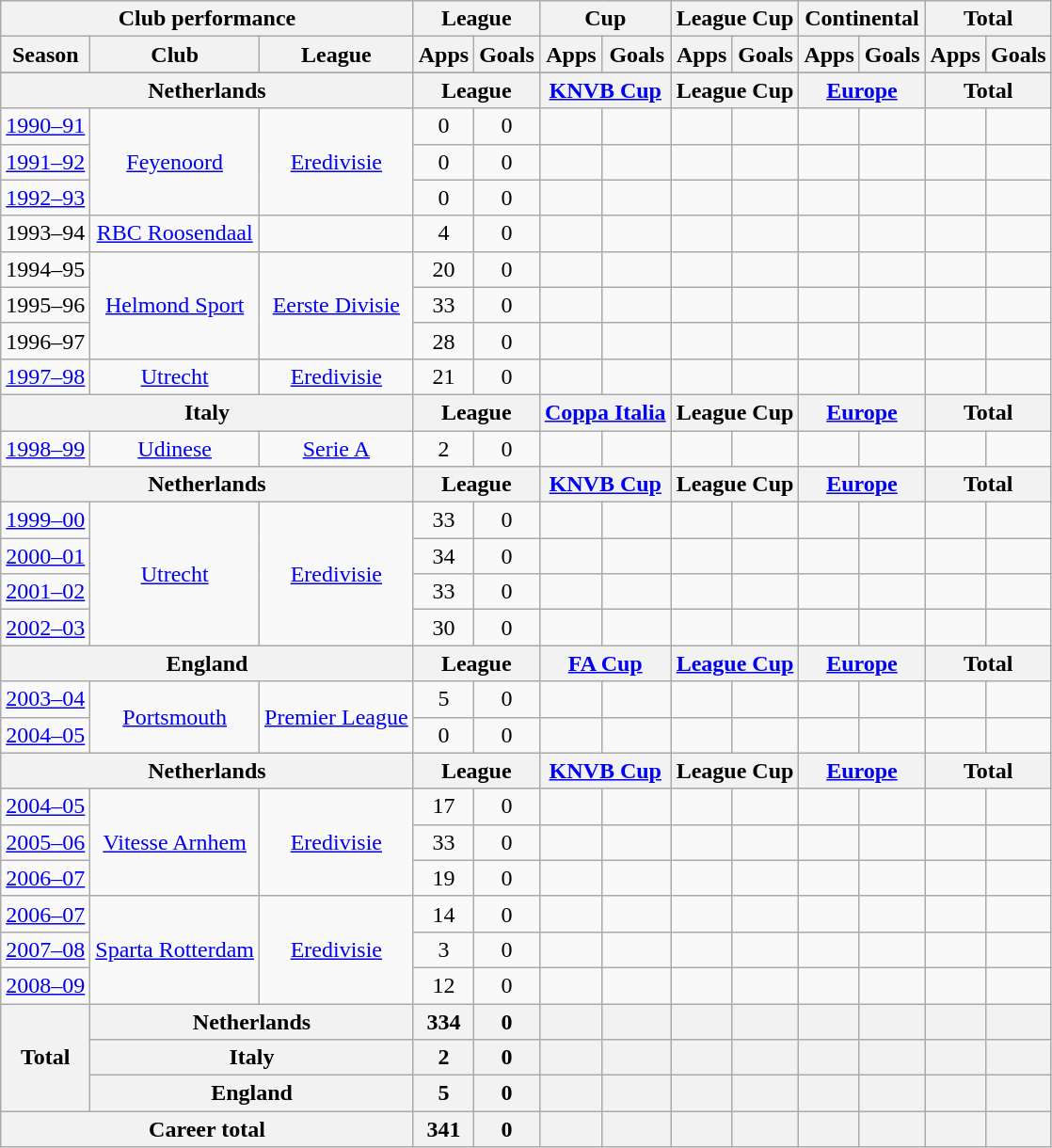<table class="wikitable" style="text-align:center">
<tr>
<th colspan=3>Club performance</th>
<th colspan=2>League</th>
<th colspan=2>Cup</th>
<th colspan=2>League Cup</th>
<th colspan=2>Continental</th>
<th colspan=2>Total</th>
</tr>
<tr>
<th>Season</th>
<th>Club</th>
<th>League</th>
<th>Apps</th>
<th>Goals</th>
<th>Apps</th>
<th>Goals</th>
<th>Apps</th>
<th>Goals</th>
<th>Apps</th>
<th>Goals</th>
<th>Apps</th>
<th>Goals</th>
</tr>
<tr>
</tr>
<tr>
<th colspan=3>Netherlands</th>
<th colspan=2>League</th>
<th colspan=2><a href='#'>KNVB Cup</a></th>
<th colspan=2>League Cup</th>
<th colspan=2><a href='#'>Europe</a></th>
<th colspan=2>Total</th>
</tr>
<tr>
<td><a href='#'>1990–91</a></td>
<td rowspan="3"><a href='#'>Feyenoord</a></td>
<td rowspan="3"><a href='#'>Eredivisie</a></td>
<td>0</td>
<td>0</td>
<td></td>
<td></td>
<td></td>
<td></td>
<td></td>
<td></td>
<td></td>
<td></td>
</tr>
<tr>
<td><a href='#'>1991–92</a></td>
<td>0</td>
<td>0</td>
<td></td>
<td></td>
<td></td>
<td></td>
<td></td>
<td></td>
<td></td>
<td></td>
</tr>
<tr>
<td><a href='#'>1992–93</a></td>
<td>0</td>
<td>0</td>
<td></td>
<td></td>
<td></td>
<td></td>
<td></td>
<td></td>
<td></td>
<td></td>
</tr>
<tr>
<td>1993–94</td>
<td><a href='#'>RBC Roosendaal</a></td>
<td></td>
<td>4</td>
<td>0</td>
<td></td>
<td></td>
<td></td>
<td></td>
<td></td>
<td></td>
<td></td>
<td></td>
</tr>
<tr>
<td>1994–95</td>
<td rowspan="3"><a href='#'>Helmond Sport</a></td>
<td rowspan="3"><a href='#'>Eerste Divisie</a></td>
<td>20</td>
<td>0</td>
<td></td>
<td></td>
<td></td>
<td></td>
<td></td>
<td></td>
<td></td>
<td></td>
</tr>
<tr>
<td>1995–96</td>
<td>33</td>
<td>0</td>
<td></td>
<td></td>
<td></td>
<td></td>
<td></td>
<td></td>
<td></td>
<td></td>
</tr>
<tr>
<td>1996–97</td>
<td>28</td>
<td>0</td>
<td></td>
<td></td>
<td></td>
<td></td>
<td></td>
<td></td>
<td></td>
<td></td>
</tr>
<tr>
<td><a href='#'>1997–98</a></td>
<td><a href='#'>Utrecht</a></td>
<td><a href='#'>Eredivisie</a></td>
<td>21</td>
<td>0</td>
<td></td>
<td></td>
<td></td>
<td></td>
<td></td>
<td></td>
<td></td>
<td></td>
</tr>
<tr>
<th colspan=3>Italy</th>
<th colspan=2>League</th>
<th colspan=2><a href='#'>Coppa Italia</a></th>
<th colspan=2>League Cup</th>
<th colspan=2><a href='#'>Europe</a></th>
<th colspan=2>Total</th>
</tr>
<tr>
<td><a href='#'>1998–99</a></td>
<td><a href='#'>Udinese</a></td>
<td><a href='#'>Serie A</a></td>
<td>2</td>
<td>0</td>
<td></td>
<td></td>
<td></td>
<td></td>
<td></td>
<td></td>
<td></td>
<td></td>
</tr>
<tr>
<th colspan=3>Netherlands</th>
<th colspan=2>League</th>
<th colspan=2><a href='#'>KNVB Cup</a></th>
<th colspan=2>League Cup</th>
<th colspan=2><a href='#'>Europe</a></th>
<th colspan=2>Total</th>
</tr>
<tr>
<td><a href='#'>1999–00</a></td>
<td rowspan="4"><a href='#'>Utrecht</a></td>
<td rowspan="4"><a href='#'>Eredivisie</a></td>
<td>33</td>
<td>0</td>
<td></td>
<td></td>
<td></td>
<td></td>
<td></td>
<td></td>
<td></td>
<td></td>
</tr>
<tr>
<td><a href='#'>2000–01</a></td>
<td>34</td>
<td>0</td>
<td></td>
<td></td>
<td></td>
<td></td>
<td></td>
<td></td>
<td></td>
<td></td>
</tr>
<tr>
<td><a href='#'>2001–02</a></td>
<td>33</td>
<td>0</td>
<td></td>
<td></td>
<td></td>
<td></td>
<td></td>
<td></td>
<td></td>
<td></td>
</tr>
<tr>
<td><a href='#'>2002–03</a></td>
<td>30</td>
<td>0</td>
<td></td>
<td></td>
<td></td>
<td></td>
<td></td>
<td></td>
<td></td>
<td></td>
</tr>
<tr>
<th colspan=3>England</th>
<th colspan=2>League</th>
<th colspan=2><a href='#'>FA Cup</a></th>
<th colspan=2><a href='#'>League Cup</a></th>
<th colspan=2><a href='#'>Europe</a></th>
<th colspan=2>Total</th>
</tr>
<tr>
<td><a href='#'>2003–04</a></td>
<td rowspan="2"><a href='#'>Portsmouth</a></td>
<td rowspan="2"><a href='#'>Premier League</a></td>
<td>5</td>
<td>0</td>
<td></td>
<td></td>
<td></td>
<td></td>
<td></td>
<td></td>
<td></td>
<td></td>
</tr>
<tr>
<td><a href='#'>2004–05</a></td>
<td>0</td>
<td>0</td>
<td></td>
<td></td>
<td></td>
<td></td>
<td></td>
<td></td>
<td></td>
<td></td>
</tr>
<tr>
<th colspan=3>Netherlands</th>
<th colspan=2>League</th>
<th colspan=2><a href='#'>KNVB Cup</a></th>
<th colspan=2>League Cup</th>
<th colspan=2><a href='#'>Europe</a></th>
<th colspan=2>Total</th>
</tr>
<tr>
<td><a href='#'>2004–05</a></td>
<td rowspan="3"><a href='#'>Vitesse Arnhem</a></td>
<td rowspan="3"><a href='#'>Eredivisie</a></td>
<td>17</td>
<td>0</td>
<td></td>
<td></td>
<td></td>
<td></td>
<td></td>
<td></td>
<td></td>
<td></td>
</tr>
<tr>
<td><a href='#'>2005–06</a></td>
<td>33</td>
<td>0</td>
<td></td>
<td></td>
<td></td>
<td></td>
<td></td>
<td></td>
<td></td>
<td></td>
</tr>
<tr>
<td><a href='#'>2006–07</a></td>
<td>19</td>
<td>0</td>
<td></td>
<td></td>
<td></td>
<td></td>
<td></td>
<td></td>
<td></td>
<td></td>
</tr>
<tr>
<td><a href='#'>2006–07</a></td>
<td rowspan="3"><a href='#'>Sparta Rotterdam</a></td>
<td rowspan="3"><a href='#'>Eredivisie</a></td>
<td>14</td>
<td>0</td>
<td></td>
<td></td>
<td></td>
<td></td>
<td></td>
<td></td>
<td></td>
<td></td>
</tr>
<tr>
<td><a href='#'>2007–08</a></td>
<td>3</td>
<td>0</td>
<td></td>
<td></td>
<td></td>
<td></td>
<td></td>
<td></td>
<td></td>
<td></td>
</tr>
<tr>
<td><a href='#'>2008–09</a></td>
<td>12</td>
<td>0</td>
<td></td>
<td></td>
<td></td>
<td></td>
<td></td>
<td></td>
<td></td>
<td></td>
</tr>
<tr>
<th rowspan=3>Total</th>
<th colspan=2>Netherlands</th>
<th>334</th>
<th>0</th>
<th></th>
<th></th>
<th></th>
<th></th>
<th></th>
<th></th>
<th></th>
<th></th>
</tr>
<tr>
<th colspan=2>Italy</th>
<th>2</th>
<th>0</th>
<th></th>
<th></th>
<th></th>
<th></th>
<th></th>
<th></th>
<th></th>
<th></th>
</tr>
<tr>
<th colspan=2>England</th>
<th>5</th>
<th>0</th>
<th></th>
<th></th>
<th></th>
<th></th>
<th></th>
<th></th>
<th></th>
<th></th>
</tr>
<tr>
<th colspan=3>Career total</th>
<th>341</th>
<th>0</th>
<th></th>
<th></th>
<th></th>
<th></th>
<th></th>
<th></th>
<th></th>
<th></th>
</tr>
</table>
